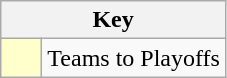<table class="wikitable" style="text-align: center;">
<tr>
<th colspan=2>Key</th>
</tr>
<tr>
<td style="background:#ffffcc; width:20px;"></td>
<td align=left>Teams to Playoffs</td>
</tr>
</table>
